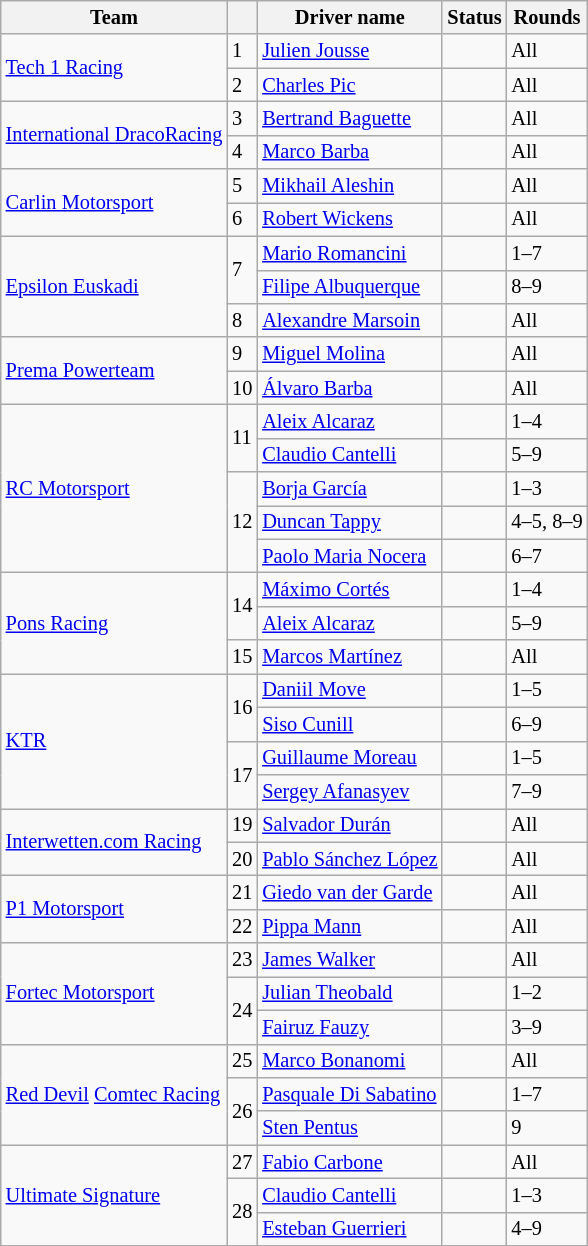<table class="wikitable" style="font-size: 85%;">
<tr>
<th>Team</th>
<th></th>
<th>Driver name</th>
<th>Status</th>
<th>Rounds</th>
</tr>
<tr>
<td rowspan=2> <a href='#'>Tech 1 Racing</a></td>
<td>1</td>
<td> <a href='#'>Julien Jousse</a></td>
<td></td>
<td>All</td>
</tr>
<tr>
<td>2</td>
<td> <a href='#'>Charles Pic</a></td>
<td style="text-align:center;"></td>
<td>All</td>
</tr>
<tr>
<td rowspan=2> <a href='#'>International DracoRacing</a></td>
<td>3</td>
<td> <a href='#'>Bertrand Baguette</a></td>
<td></td>
<td>All</td>
</tr>
<tr>
<td>4</td>
<td> <a href='#'>Marco Barba</a></td>
<td></td>
<td>All</td>
</tr>
<tr>
<td rowspan=2> <a href='#'>Carlin Motorsport</a></td>
<td>5</td>
<td> <a href='#'>Mikhail Aleshin</a></td>
<td></td>
<td>All</td>
</tr>
<tr>
<td>6</td>
<td> <a href='#'>Robert Wickens</a></td>
<td></td>
<td>All</td>
</tr>
<tr>
<td rowspan=3> <a href='#'>Epsilon Euskadi</a></td>
<td rowspan=2>7</td>
<td> <a href='#'>Mario Romancini</a></td>
<td style="text-align:center;"></td>
<td>1–7</td>
</tr>
<tr>
<td> <a href='#'>Filipe Albuquerque</a></td>
<td></td>
<td>8–9</td>
</tr>
<tr>
<td>8</td>
<td> <a href='#'>Alexandre Marsoin</a></td>
<td style="text-align:center;"></td>
<td>All</td>
</tr>
<tr>
<td rowspan=2> <a href='#'>Prema Powerteam</a></td>
<td>9</td>
<td> <a href='#'>Miguel Molina</a></td>
<td></td>
<td>All</td>
</tr>
<tr>
<td>10</td>
<td> <a href='#'>Álvaro Barba</a></td>
<td></td>
<td>All</td>
</tr>
<tr>
<td rowspan=5> <a href='#'>RC Motorsport</a></td>
<td rowspan=2>11</td>
<td> <a href='#'>Aleix Alcaraz</a></td>
<td style="text-align:center;"></td>
<td>1–4</td>
</tr>
<tr>
<td> <a href='#'>Claudio Cantelli</a></td>
<td style="text-align:center;"></td>
<td>5–9</td>
</tr>
<tr>
<td rowspan=3>12</td>
<td> <a href='#'>Borja García</a></td>
<td></td>
<td>1–3</td>
</tr>
<tr>
<td> <a href='#'>Duncan Tappy</a></td>
<td style="text-align:center;"></td>
<td>4–5, 8–9</td>
</tr>
<tr>
<td> <a href='#'>Paolo Maria Nocera</a></td>
<td style="text-align:center;"></td>
<td>6–7</td>
</tr>
<tr>
<td rowspan=3> <a href='#'>Pons Racing</a></td>
<td rowspan=2>14</td>
<td> <a href='#'>Máximo Cortés</a></td>
<td style="text-align:center;"></td>
<td>1–4</td>
</tr>
<tr>
<td> <a href='#'>Aleix Alcaraz</a></td>
<td style="text-align:center;"></td>
<td>5–9</td>
</tr>
<tr>
<td>15</td>
<td> <a href='#'>Marcos Martínez</a></td>
<td></td>
<td>All</td>
</tr>
<tr>
<td rowspan=4> <a href='#'>KTR</a></td>
<td rowspan=2>16</td>
<td> <a href='#'>Daniil Move</a></td>
<td></td>
<td>1–5</td>
</tr>
<tr>
<td> <a href='#'>Siso Cunill</a></td>
<td style="text-align:center;"></td>
<td>6–9</td>
</tr>
<tr>
<td rowspan=2>17</td>
<td> <a href='#'>Guillaume Moreau</a></td>
<td></td>
<td>1–5</td>
</tr>
<tr>
<td> <a href='#'>Sergey Afanasyev</a></td>
<td style="text-align:center;"></td>
<td>7–9</td>
</tr>
<tr>
<td rowspan=2> <a href='#'>Interwetten.com Racing</a></td>
<td>19</td>
<td> <a href='#'>Salvador Durán</a></td>
<td></td>
<td>All</td>
</tr>
<tr>
<td>20</td>
<td> <a href='#'>Pablo Sánchez López</a></td>
<td style="text-align:center;"></td>
<td>All</td>
</tr>
<tr>
<td rowspan=2> <a href='#'>P1 Motorsport</a></td>
<td>21</td>
<td> <a href='#'>Giedo van der Garde</a></td>
<td></td>
<td>All</td>
</tr>
<tr>
<td>22</td>
<td> <a href='#'>Pippa Mann</a></td>
<td></td>
<td>All</td>
</tr>
<tr>
<td rowspan=3> <a href='#'>Fortec Motorsport</a></td>
<td>23</td>
<td> <a href='#'>James Walker</a></td>
<td></td>
<td>All</td>
</tr>
<tr>
<td rowspan=2>24</td>
<td> <a href='#'>Julian Theobald</a></td>
<td></td>
<td>1–2</td>
</tr>
<tr>
<td> <a href='#'>Fairuz Fauzy</a></td>
<td></td>
<td>3–9</td>
</tr>
<tr>
<td rowspan=3> <a href='#'>Red Devil</a> <a href='#'>Comtec Racing</a></td>
<td>25</td>
<td> <a href='#'>Marco Bonanomi</a></td>
<td></td>
<td>All</td>
</tr>
<tr>
<td rowspan=2>26</td>
<td> <a href='#'>Pasquale Di Sabatino</a></td>
<td></td>
<td>1–7</td>
</tr>
<tr>
<td> <a href='#'>Sten Pentus</a></td>
<td style="text-align:center;"></td>
<td>9</td>
</tr>
<tr>
<td rowspan=3> <a href='#'>Ultimate Signature</a></td>
<td>27</td>
<td> <a href='#'>Fabio Carbone</a></td>
<td></td>
<td>All</td>
</tr>
<tr>
<td rowspan=2>28</td>
<td> <a href='#'>Claudio Cantelli</a></td>
<td style="text-align:center;"></td>
<td>1–3</td>
</tr>
<tr>
<td> <a href='#'>Esteban Guerrieri</a></td>
<td></td>
<td>4–9</td>
</tr>
</table>
